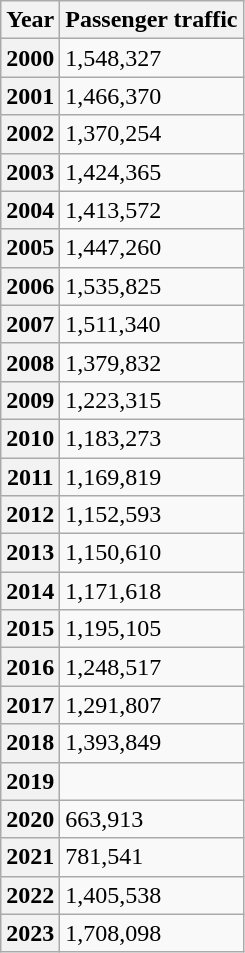<table class="wikitable">
<tr>
<th>Year</th>
<th>Passenger traffic</th>
</tr>
<tr>
<th>2000</th>
<td>1,548,327</td>
</tr>
<tr>
<th>2001</th>
<td>1,466,370</td>
</tr>
<tr>
<th>2002</th>
<td>1,370,254</td>
</tr>
<tr>
<th>2003</th>
<td>1,424,365</td>
</tr>
<tr>
<th>2004</th>
<td>1,413,572</td>
</tr>
<tr>
<th>2005</th>
<td>1,447,260</td>
</tr>
<tr>
<th>2006</th>
<td>1,535,825</td>
</tr>
<tr>
<th>2007</th>
<td>1,511,340</td>
</tr>
<tr>
<th>2008</th>
<td>1,379,832</td>
</tr>
<tr>
<th>2009</th>
<td>1,223,315</td>
</tr>
<tr>
<th>2010</th>
<td>1,183,273</td>
</tr>
<tr>
<th>2011</th>
<td>1,169,819</td>
</tr>
<tr>
<th>2012</th>
<td>1,152,593</td>
</tr>
<tr>
<th>2013</th>
<td>1,150,610</td>
</tr>
<tr>
<th>2014</th>
<td>1,171,618</td>
</tr>
<tr>
<th>2015</th>
<td>1,195,105</td>
</tr>
<tr>
<th>2016</th>
<td>1,248,517</td>
</tr>
<tr>
<th>2017</th>
<td>1,291,807</td>
</tr>
<tr>
<th>2018</th>
<td>1,393,849</td>
</tr>
<tr>
<th>2019</th>
<td></td>
</tr>
<tr>
<th>2020</th>
<td>663,913</td>
</tr>
<tr>
<th>2021</th>
<td>781,541</td>
</tr>
<tr>
<th>2022</th>
<td>1,405,538</td>
</tr>
<tr>
<th>2023</th>
<td>1,708,098</td>
</tr>
</table>
